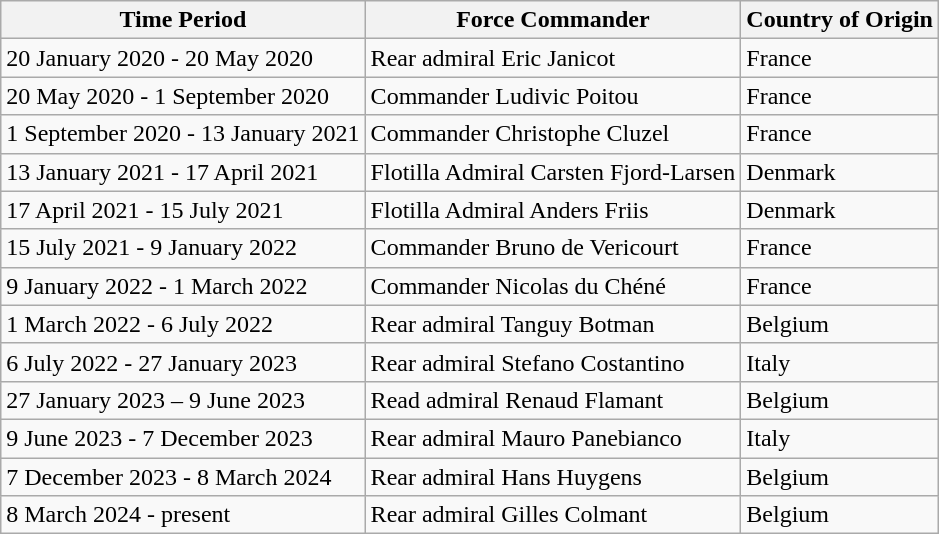<table class="wikitable">
<tr>
<th>Time Period</th>
<th>Force Commander</th>
<th>Country of Origin</th>
</tr>
<tr>
<td>20 January 2020 - 20 May 2020</td>
<td>Rear admiral Eric Janicot</td>
<td>France</td>
</tr>
<tr>
<td>20 May 2020 - 1 September 2020</td>
<td>Commander Ludivic Poitou</td>
<td>France</td>
</tr>
<tr>
<td>1 September 2020 - 13 January 2021</td>
<td>Commander Christophe Cluzel</td>
<td>France</td>
</tr>
<tr>
<td>13 January 2021 - 17 April 2021</td>
<td>Flotilla Admiral Carsten Fjord-Larsen</td>
<td>Denmark</td>
</tr>
<tr>
<td>17 April 2021 - 15 July 2021</td>
<td>Flotilla Admiral Anders Friis</td>
<td>Denmark</td>
</tr>
<tr>
<td>15 July 2021 - 9 January 2022</td>
<td>Commander Bruno de Vericourt</td>
<td>France</td>
</tr>
<tr>
<td>9 January 2022 - 1 March 2022</td>
<td>Commander Nicolas du Chéné</td>
<td>France</td>
</tr>
<tr>
<td>1 March 2022 - 6 July 2022</td>
<td>Rear admiral Tanguy Botman</td>
<td>Belgium</td>
</tr>
<tr>
<td>6 July 2022 - 27 January 2023</td>
<td>Rear admiral Stefano Costantino</td>
<td>Italy</td>
</tr>
<tr>
<td>27 January 2023 – 9 June 2023</td>
<td>Read admiral Renaud Flamant</td>
<td>Belgium</td>
</tr>
<tr>
<td>9 June 2023 - 7 December 2023</td>
<td>Rear admiral Mauro Panebianco</td>
<td>Italy</td>
</tr>
<tr>
<td>7 December 2023 - 8 March 2024</td>
<td>Rear admiral Hans Huygens</td>
<td>Belgium</td>
</tr>
<tr>
<td>8 March 2024 - present</td>
<td>Rear admiral Gilles Colmant</td>
<td>Belgium</td>
</tr>
</table>
